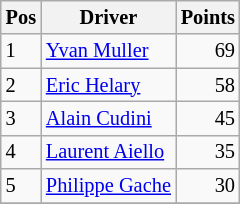<table class="wikitable" style="font-size: 85%;">
<tr>
<th>Pos</th>
<th>Driver</th>
<th>Points</th>
</tr>
<tr>
<td>1</td>
<td> <a href='#'>Yvan Muller</a></td>
<td align="right">69</td>
</tr>
<tr>
<td>2</td>
<td> <a href='#'>Eric Helary</a></td>
<td align="right">58</td>
</tr>
<tr>
<td>3</td>
<td> <a href='#'>Alain Cudini</a></td>
<td align="right">45</td>
</tr>
<tr>
<td>4</td>
<td> <a href='#'>Laurent Aiello</a></td>
<td align="right">35</td>
</tr>
<tr>
<td>5</td>
<td> <a href='#'>Philippe Gache</a></td>
<td align="right">30</td>
</tr>
<tr>
</tr>
</table>
